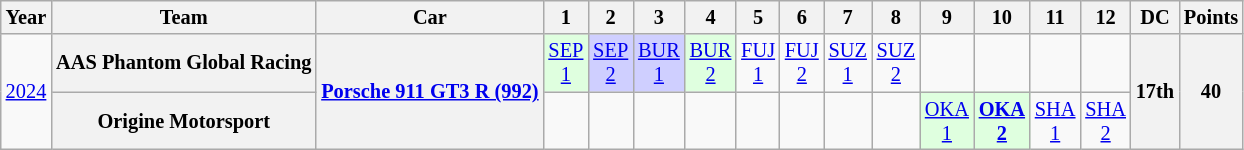<table class="wikitable" style="text-align:center; font-size:85%">
<tr>
<th>Year</th>
<th>Team</th>
<th>Car</th>
<th>1</th>
<th>2</th>
<th>3</th>
<th>4</th>
<th>5</th>
<th>6</th>
<th>7</th>
<th>8</th>
<th>9</th>
<th>10</th>
<th>11</th>
<th>12</th>
<th>DC</th>
<th>Points</th>
</tr>
<tr>
<td rowspan="2"><a href='#'>2024</a></td>
<th>AAS Phantom Global Racing</th>
<th rowspan="2"><a href='#'>Porsche 911 GT3 R (992)</a></th>
<td style="background:#DFFFDF;"><a href='#'>SEP<br>1</a><br></td>
<td style="background:#CFCFFF;"><a href='#'>SEP<br>2</a><br></td>
<td style="background:#CFCFFF;"><a href='#'>BUR<br>1</a><br></td>
<td style="background:#DFFFDF;"><a href='#'>BUR<br>2</a><br></td>
<td><a href='#'>FUJ<br>1</a></td>
<td><a href='#'>FUJ<br>2</a></td>
<td><a href='#'>SUZ<br>1</a></td>
<td><a href='#'>SUZ<br>2</a></td>
<td></td>
<td></td>
<td></td>
<td></td>
<th rowspan="2">17th</th>
<th rowspan="2">40</th>
</tr>
<tr>
<th>Origine Motorsport</th>
<td></td>
<td></td>
<td></td>
<td></td>
<td></td>
<td></td>
<td></td>
<td></td>
<td style="background:#DFFFDF;"><a href='#'>OKA<br>1</a><br></td>
<td style="background:#DFFFDF;"><strong><a href='#'>OKA<br>2</a></strong><br></td>
<td><a href='#'>SHA<br>1</a></td>
<td><a href='#'>SHA<br>2</a></td>
</tr>
</table>
